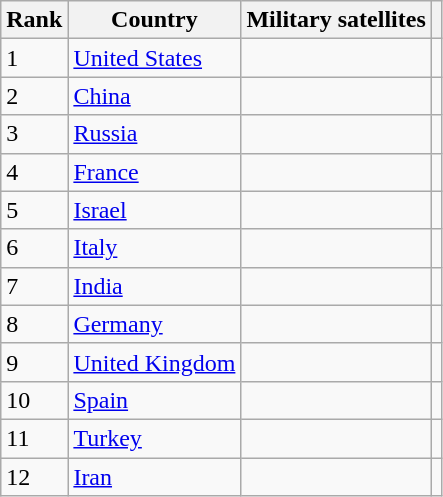<table class="wikitable">
<tr>
<th style="width:2em;">Rank</th>
<th>Country</th>
<th>Military satellites</th>
<th></th>
</tr>
<tr>
<td>1</td>
<td><a href='#'>United States</a></td>
<td align=right></td>
<td></td>
</tr>
<tr>
<td>2</td>
<td><a href='#'>China</a></td>
<td align=right></td>
<td></td>
</tr>
<tr>
<td>3</td>
<td><a href='#'>Russia</a></td>
<td align=right></td>
<td></td>
</tr>
<tr>
<td>4</td>
<td><a href='#'>France</a></td>
<td align=right></td>
<td></td>
</tr>
<tr>
<td>5</td>
<td><a href='#'>Israel</a></td>
<td align=right></td>
<td></td>
</tr>
<tr>
<td>6</td>
<td><a href='#'>Italy</a></td>
<td align=right></td>
<td></td>
</tr>
<tr>
<td>7</td>
<td><a href='#'>India</a></td>
<td align=right></td>
<td></td>
</tr>
<tr>
<td>8</td>
<td><a href='#'>Germany</a></td>
<td align=right></td>
<td></td>
</tr>
<tr>
<td>9</td>
<td><a href='#'>United Kingdom</a></td>
<td align=right></td>
<td></td>
</tr>
<tr>
<td>10</td>
<td><a href='#'>Spain</a></td>
<td align=right></td>
<td></td>
</tr>
<tr>
<td>11</td>
<td><a href='#'>Turkey</a></td>
<td align=right></td>
<td></td>
</tr>
<tr>
<td>12</td>
<td><a href='#'>Iran</a></td>
<td align=right></td>
<td></td>
</tr>
</table>
